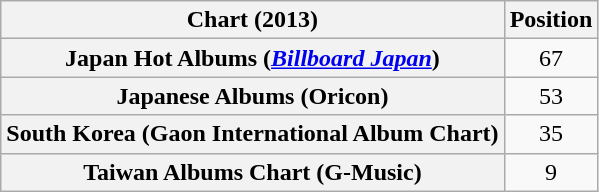<table class="wikitable sortable plainrowheaders" style="text-align:center">
<tr>
<th scope="col">Chart (2013)</th>
<th scope="col">Position</th>
</tr>
<tr>
<th scope="row">Japan Hot Albums (<em><a href='#'>Billboard Japan</a></em>)</th>
<td>67</td>
</tr>
<tr>
<th scope="row">Japanese Albums (Oricon)</th>
<td>53</td>
</tr>
<tr>
<th scope="row">South Korea (Gaon International Album Chart)</th>
<td>35</td>
</tr>
<tr>
<th scope="row">Taiwan Albums Chart (G-Music)</th>
<td>9</td>
</tr>
</table>
